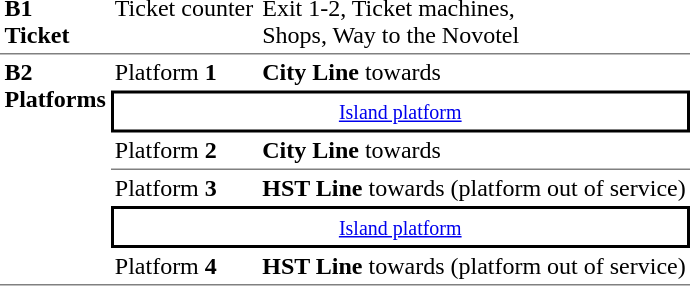<table table border=0 cellspacing=0 cellpadding=3>
<tr>
<td style = "border-bottom:solid 1px gray;" rowspan=1 valign=top><strong>B1<br>Ticket<br></strong></td>
<td style = "border-bottom:solid 1px gray;" valign=top>Ticket counter</td>
<td style = "border-bottom:solid 1px gray;" valign=top>Exit 1-2, Ticket machines, <br>Shops, Way to the Novotel</td>
</tr>
<tr>
<td style = "border-bottom:solid 1px gray;" rowspan=6 valign=top><strong>B2<br>Platforms</strong></td>
<td>Platform <strong>1</strong></td>
<td><span><strong>City Line</strong> </span>towards </td>
</tr>
<tr>
<td style = "border-top:solid 2px black;border-right:solid 2px black;border-left:solid 2px black;border-bottom:solid 2px black;text-align:center;" colspan=2><small><a href='#'>Island platform</a></small></td>
</tr>
<tr>
<td style = "border-bottom:solid 1px gray;">Platform <strong>2</strong></td>
<td style = "border-bottom:solid 1px gray;"><span><strong>City Line</strong> </span> towards </td>
</tr>
<tr>
<td>Platform <strong>3</strong></td>
<td><span> <strong>HST Line</strong> </span> towards  (platform out of service)</td>
</tr>
<tr>
<td style = "border-top:solid 2px black;border-right:solid 2px black;border-left:solid 2px black;border-bottom:solid 2px black;text-align:center;" colspan=2><small><a href='#'>Island platform</a></small></td>
</tr>
<tr>
<td style = "border-bottom:solid 1px gray;">Platform <strong>4</strong></td>
<td style = "border-bottom:solid 1px gray;"><span> <strong>HST Line</strong> </span> towards  (platform out of service)</td>
</tr>
</table>
